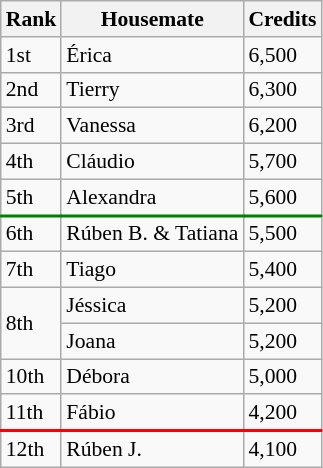<table class="wikitable" style="font-size:90%">
<tr>
<th>Rank</th>
<th>Housemate</th>
<th>Credits</th>
</tr>
<tr>
<td>1st</td>
<td>Érica</td>
<td>6,500</td>
</tr>
<tr>
<td>2nd</td>
<td>Tierry</td>
<td>6,300</td>
</tr>
<tr>
<td>3rd</td>
<td>Vanessa</td>
<td>6,200</td>
</tr>
<tr>
<td>4th</td>
<td>Cláudio</td>
<td>5,700</td>
</tr>
<tr style="border-bottom:2px solid green;">
<td>5th</td>
<td>Alexandra</td>
<td>5,600</td>
</tr>
<tr>
<td>6th</td>
<td>Rúben B. & Tatiana</td>
<td>5,500</td>
</tr>
<tr>
<td>7th</td>
<td>Tiago</td>
<td>5,400</td>
</tr>
<tr>
<td rowspan=2>8th</td>
<td>Jéssica</td>
<td>5,200</td>
</tr>
<tr>
<td>Joana</td>
<td>5,200</td>
</tr>
<tr>
<td>10th</td>
<td>Débora</td>
<td>5,000</td>
</tr>
<tr style="border-bottom:2px solid red;">
<td>11th</td>
<td>Fábio</td>
<td>4,200</td>
</tr>
<tr>
<td>12th</td>
<td>Rúben J.</td>
<td>4,100</td>
</tr>
</table>
